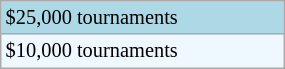<table class="wikitable"  style="font-size:85%; width:15%;">
<tr style="background:lightblue;">
<td>$25,000 tournaments</td>
</tr>
<tr style="background:#f0f8ff;">
<td>$10,000 tournaments</td>
</tr>
</table>
